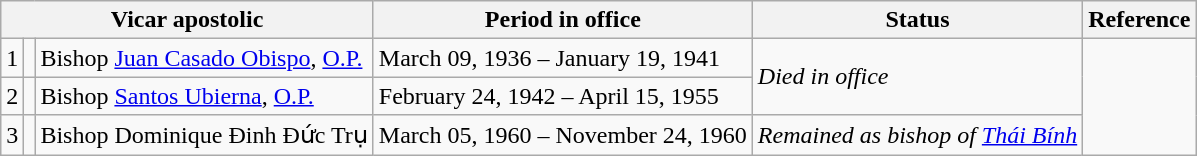<table class="wikitable">
<tr>
<th colspan="3">Vicar apostolic</th>
<th>Period in office</th>
<th>Status</th>
<th>Reference</th>
</tr>
<tr>
<td>1</td>
<td></td>
<td>Bishop <a href='#'>Juan Casado Obispo</a>, <a href='#'>O.P.</a></td>
<td>March 09, 1936 – January 19, 1941</td>
<td rowspan=2><em>Died in office</em></td>
<td rowspan=3></td>
</tr>
<tr>
<td>2</td>
<td></td>
<td>Bishop <a href='#'>Santos Ubierna</a>, <a href='#'>O.P.</a></td>
<td>February 24, 1942 – April 15, 1955</td>
</tr>
<tr>
<td>3</td>
<td></td>
<td>Bishop Dominique Ðinh Ðức Trụ</td>
<td>March 05, 1960 – November 24, 1960</td>
<td><em>Remained as bishop of <a href='#'>Thái Bính</a></em></td>
</tr>
</table>
